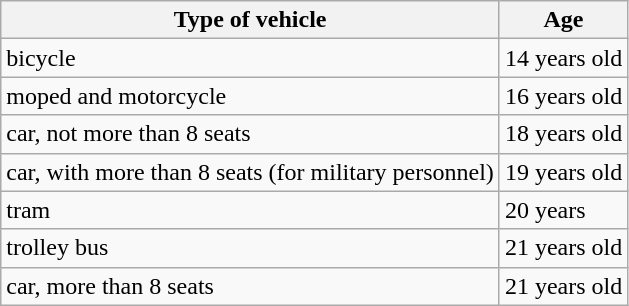<table class="wikitable">
<tr>
<th>Type of vehicle</th>
<th>Age</th>
</tr>
<tr>
<td>bicycle</td>
<td>14 years old</td>
</tr>
<tr>
<td>moped and motorcycle</td>
<td>16 years old</td>
</tr>
<tr>
<td>car, not more than 8 seats</td>
<td>18 years old</td>
</tr>
<tr>
<td>car, with more than 8 seats (for military personnel)</td>
<td>19 years old</td>
</tr>
<tr>
<td>tram</td>
<td>20 years</td>
</tr>
<tr>
<td>trolley bus</td>
<td>21 years old</td>
</tr>
<tr>
<td>car, more than 8 seats</td>
<td>21 years old</td>
</tr>
</table>
